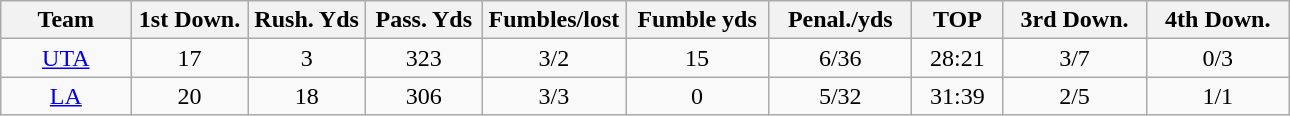<table class="wikitable sortable">
<tr>
<th bgcolor="#DDDDFF" width="10%">Team</th>
<th bgcolor="#DDDDFF" width="9%">1st Down.</th>
<th bgcolor="#DDDDFF" width="9%">Rush. Yds</th>
<th bgcolor="#DDDDFF" width="9%">Pass. Yds</th>
<th bgcolor="#DDDDFF" width="11%">Fumbles/lost</th>
<th bgcolor="#DDDDFF" width="11%">Fumble yds</th>
<th bgcolor="#DDDDFF" width="11%">Penal./yds</th>
<th bgcolor="#DDDDFF" width="7%">TOP</th>
<th bgcolor="#DDDDFF" width="11%">3rd Down.</th>
<th bgcolor="#DDDDFF" width="11%">4th Down.</th>
</tr>
<tr align="center">
<td><a href='#'>UTA</a></td>
<td>17</td>
<td>3</td>
<td>323</td>
<td>3/2</td>
<td>15</td>
<td>6/36</td>
<td>28:21</td>
<td>3/7</td>
<td>0/3</td>
</tr>
<tr align="center">
<td><a href='#'>LA</a></td>
<td>20</td>
<td>18</td>
<td>306</td>
<td>3/3</td>
<td>0</td>
<td>5/32</td>
<td>31:39</td>
<td>2/5</td>
<td>1/1</td>
</tr>
</table>
